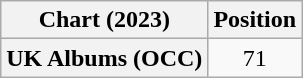<table class="wikitable plainrowheaders" style="text-align:center">
<tr>
<th scope="col">Chart (2023)</th>
<th scope="col">Position</th>
</tr>
<tr>
<th scope="row">UK Albums (OCC)</th>
<td>71</td>
</tr>
</table>
